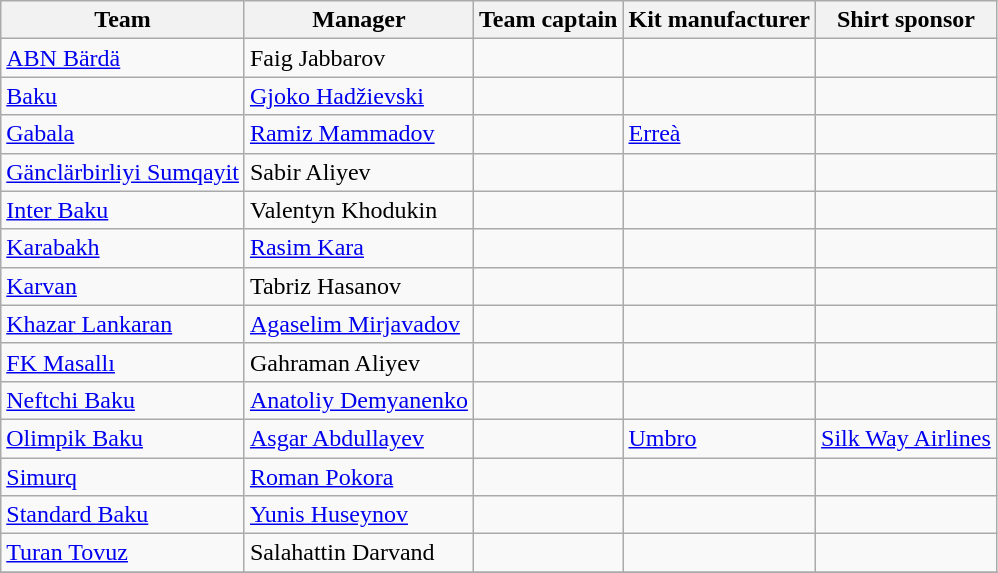<table class="wikitable sortable">
<tr>
<th>Team</th>
<th>Manager</th>
<th>Team captain</th>
<th>Kit manufacturer</th>
<th>Shirt sponsor</th>
</tr>
<tr>
<td><a href='#'>ABN Bärdä</a></td>
<td> Faig Jabbarov</td>
<td></td>
<td></td>
<td></td>
</tr>
<tr>
<td><a href='#'>Baku</a></td>
<td> <a href='#'>Gjoko Hadžievski</a></td>
<td></td>
<td></td>
<td></td>
</tr>
<tr>
<td><a href='#'>Gabala</a></td>
<td> <a href='#'>Ramiz Mammadov</a></td>
<td></td>
<td><a href='#'>Erreà</a></td>
<td></td>
</tr>
<tr>
<td><a href='#'>Gänclärbirliyi Sumqayit</a></td>
<td> Sabir Aliyev</td>
<td></td>
<td></td>
<td></td>
</tr>
<tr>
<td><a href='#'>Inter Baku</a></td>
<td> Valentyn Khodukin</td>
<td></td>
<td></td>
<td></td>
</tr>
<tr>
<td><a href='#'>Karabakh</a></td>
<td> <a href='#'>Rasim Kara</a></td>
<td></td>
<td></td>
<td></td>
</tr>
<tr>
<td><a href='#'>Karvan</a></td>
<td> Tabriz Hasanov</td>
<td></td>
<td></td>
<td></td>
</tr>
<tr>
<td><a href='#'>Khazar Lankaran</a></td>
<td> <a href='#'>Agaselim Mirjavadov</a></td>
<td></td>
<td></td>
<td></td>
</tr>
<tr>
<td><a href='#'>FK Masallı</a></td>
<td> Gahraman Aliyev</td>
<td></td>
<td></td>
<td></td>
</tr>
<tr>
<td><a href='#'>Neftchi Baku</a></td>
<td> <a href='#'>Anatoliy Demyanenko</a></td>
<td></td>
<td></td>
<td></td>
</tr>
<tr>
<td><a href='#'>Olimpik Baku</a></td>
<td> <a href='#'>Asgar Abdullayev</a></td>
<td></td>
<td><a href='#'>Umbro</a></td>
<td><a href='#'>Silk Way Airlines</a></td>
</tr>
<tr>
<td><a href='#'>Simurq</a></td>
<td> <a href='#'>Roman Pokora</a></td>
<td></td>
<td></td>
<td></td>
</tr>
<tr>
<td><a href='#'>Standard Baku</a></td>
<td> <a href='#'>Yunis Huseynov</a></td>
<td></td>
<td></td>
<td></td>
</tr>
<tr>
<td><a href='#'>Turan Tovuz</a></td>
<td> Salahattin Darvand</td>
<td></td>
<td></td>
<td></td>
</tr>
<tr>
</tr>
</table>
